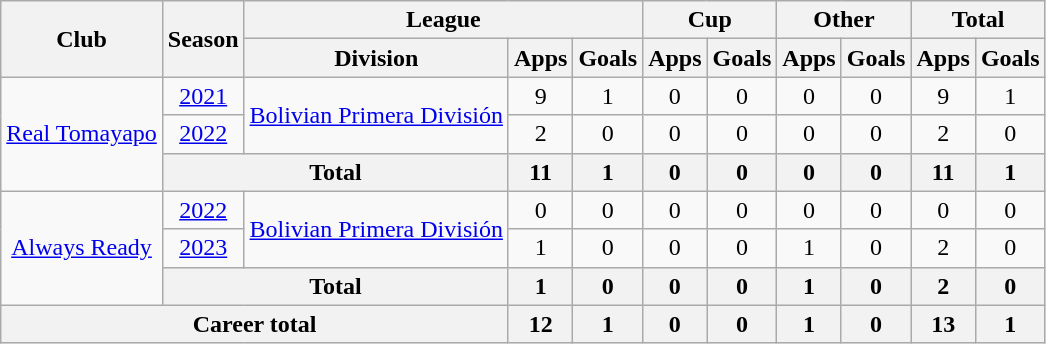<table class="wikitable" style="text-align:center">
<tr>
<th rowspan="2">Club</th>
<th rowspan="2">Season</th>
<th colspan="3">League</th>
<th colspan="2">Cup</th>
<th colspan="2">Other</th>
<th colspan="2">Total</th>
</tr>
<tr>
<th>Division</th>
<th>Apps</th>
<th>Goals</th>
<th>Apps</th>
<th>Goals</th>
<th>Apps</th>
<th>Goals</th>
<th>Apps</th>
<th>Goals</th>
</tr>
<tr>
<td rowspan=3><a href='#'>Real Tomayapo</a></td>
<td><a href='#'>2021</a></td>
<td rowspan=2><a href='#'>Bolivian Primera División</a></td>
<td>9</td>
<td>1</td>
<td>0</td>
<td>0</td>
<td>0</td>
<td>0</td>
<td>9</td>
<td>1</td>
</tr>
<tr>
<td><a href='#'>2022</a></td>
<td>2</td>
<td>0</td>
<td>0</td>
<td>0</td>
<td>0</td>
<td>0</td>
<td>2</td>
<td>0</td>
</tr>
<tr>
<th colspan=2><strong>Total</strong></th>
<th>11</th>
<th>1</th>
<th>0</th>
<th>0</th>
<th>0</th>
<th>0</th>
<th>11</th>
<th>1</th>
</tr>
<tr>
<td rowspan=3><a href='#'>Always Ready</a></td>
<td><a href='#'>2022</a></td>
<td rowspan=2><a href='#'>Bolivian Primera División</a></td>
<td>0</td>
<td>0</td>
<td>0</td>
<td>0</td>
<td>0</td>
<td>0</td>
<td>0</td>
<td>0</td>
</tr>
<tr>
<td><a href='#'>2023</a></td>
<td>1</td>
<td>0</td>
<td>0</td>
<td>0</td>
<td>1</td>
<td>0</td>
<td>2</td>
<td>0</td>
</tr>
<tr>
<th colspan=2><strong>Total</strong></th>
<th>1</th>
<th>0</th>
<th>0</th>
<th>0</th>
<th>1</th>
<th>0</th>
<th>2</th>
<th>0</th>
</tr>
<tr>
<th colspan=3><strong>Career total</strong></th>
<th>12</th>
<th>1</th>
<th>0</th>
<th>0</th>
<th>1</th>
<th>0</th>
<th>13</th>
<th>1</th>
</tr>
</table>
